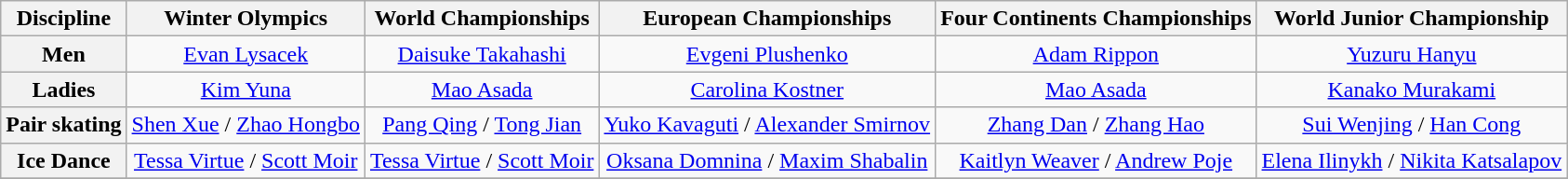<table class="wikitable" style="text-align:center">
<tr>
<th>Discipline</th>
<th>Winter Olympics</th>
<th>World Championships</th>
<th>European Championships</th>
<th>Four Continents Championships</th>
<th>World Junior Championship</th>
</tr>
<tr>
<th>Men</th>
<td><a href='#'>Evan Lysacek</a></td>
<td><a href='#'>Daisuke Takahashi</a></td>
<td><a href='#'>Evgeni Plushenko</a></td>
<td><a href='#'>Adam Rippon</a></td>
<td><a href='#'>Yuzuru Hanyu</a></td>
</tr>
<tr>
<th>Ladies</th>
<td><a href='#'>Kim Yuna</a></td>
<td><a href='#'>Mao Asada</a></td>
<td><a href='#'>Carolina Kostner</a></td>
<td><a href='#'>Mao Asada</a></td>
<td><a href='#'>Kanako Murakami</a></td>
</tr>
<tr>
<th>Pair skating</th>
<td><a href='#'>Shen Xue</a> / <a href='#'>Zhao Hongbo</a></td>
<td><a href='#'>Pang Qing</a> / <a href='#'>Tong Jian</a></td>
<td><a href='#'>Yuko Kavaguti</a> / <a href='#'>Alexander Smirnov</a></td>
<td><a href='#'>Zhang Dan</a> / <a href='#'>Zhang Hao</a></td>
<td><a href='#'>Sui Wenjing</a> / <a href='#'>Han Cong</a></td>
</tr>
<tr>
<th>Ice Dance</th>
<td><a href='#'>Tessa Virtue</a> / <a href='#'>Scott Moir</a></td>
<td><a href='#'>Tessa Virtue</a> / <a href='#'>Scott Moir</a></td>
<td><a href='#'>Oksana Domnina</a> / <a href='#'>Maxim Shabalin</a></td>
<td><a href='#'>Kaitlyn Weaver</a> / <a href='#'>Andrew Poje</a></td>
<td><a href='#'>Elena Ilinykh</a> / <a href='#'>Nikita Katsalapov</a></td>
</tr>
<tr>
</tr>
</table>
